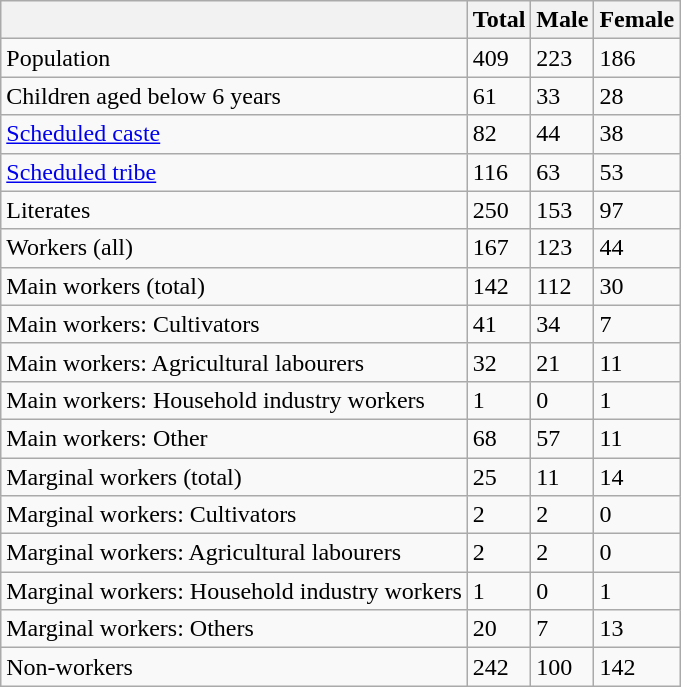<table class="wikitable sortable">
<tr>
<th></th>
<th>Total</th>
<th>Male</th>
<th>Female</th>
</tr>
<tr>
<td>Population</td>
<td>409</td>
<td>223</td>
<td>186</td>
</tr>
<tr>
<td>Children aged below 6 years</td>
<td>61</td>
<td>33</td>
<td>28</td>
</tr>
<tr>
<td><a href='#'>Scheduled caste</a></td>
<td>82</td>
<td>44</td>
<td>38</td>
</tr>
<tr>
<td><a href='#'>Scheduled tribe</a></td>
<td>116</td>
<td>63</td>
<td>53</td>
</tr>
<tr>
<td>Literates</td>
<td>250</td>
<td>153</td>
<td>97</td>
</tr>
<tr>
<td>Workers (all)</td>
<td>167</td>
<td>123</td>
<td>44</td>
</tr>
<tr>
<td>Main workers (total)</td>
<td>142</td>
<td>112</td>
<td>30</td>
</tr>
<tr>
<td>Main workers: Cultivators</td>
<td>41</td>
<td>34</td>
<td>7</td>
</tr>
<tr>
<td>Main workers: Agricultural labourers</td>
<td>32</td>
<td>21</td>
<td>11</td>
</tr>
<tr>
<td>Main workers: Household industry workers</td>
<td>1</td>
<td>0</td>
<td>1</td>
</tr>
<tr>
<td>Main workers: Other</td>
<td>68</td>
<td>57</td>
<td>11</td>
</tr>
<tr>
<td>Marginal workers (total)</td>
<td>25</td>
<td>11</td>
<td>14</td>
</tr>
<tr>
<td>Marginal workers: Cultivators</td>
<td>2</td>
<td>2</td>
<td>0</td>
</tr>
<tr>
<td>Marginal workers: Agricultural labourers</td>
<td>2</td>
<td>2</td>
<td>0</td>
</tr>
<tr>
<td>Marginal workers: Household industry workers</td>
<td>1</td>
<td>0</td>
<td>1</td>
</tr>
<tr>
<td>Marginal workers: Others</td>
<td>20</td>
<td>7</td>
<td>13</td>
</tr>
<tr>
<td>Non-workers</td>
<td>242</td>
<td>100</td>
<td>142</td>
</tr>
</table>
